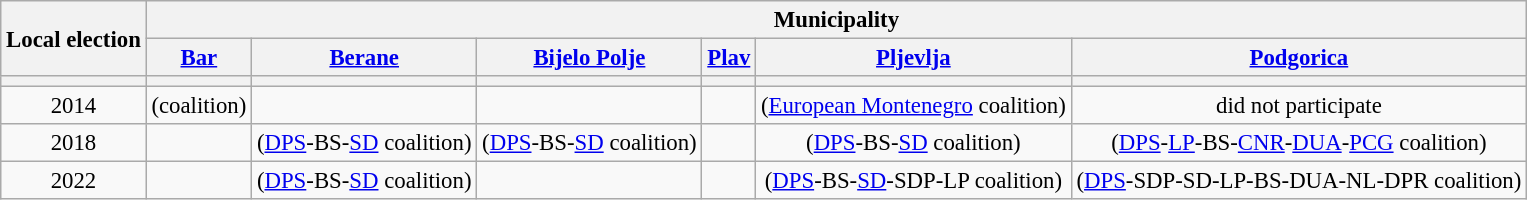<table class="wikitable sortable" style="text-align:center; font-size:95%">
<tr>
<th rowspan=2>Local election</th>
<th colspan="13">Municipality</th>
</tr>
<tr>
<th><a href='#'>Bar</a></th>
<th><a href='#'>Berane</a></th>
<th><a href='#'>Bijelo Polje</a></th>
<th><a href='#'>Plav</a></th>
<th><a href='#'>Pljevlja</a></th>
<th><a href='#'>Podgorica</a></th>
</tr>
<tr>
<th></th>
<th></th>
<th></th>
<th></th>
<th></th>
<th></th>
<th></th>
</tr>
<tr>
<td>2014</td>
<td>(coalition)</td>
<td></td>
<td></td>
<td></td>
<td> (<a href='#'>European Montenegro</a> coalition)</td>
<td>did not participate</td>
</tr>
<tr>
<td>2018</td>
<td></td>
<td>(<a href='#'>DPS</a>-BS-<a href='#'>SD</a> coalition)</td>
<td>(<a href='#'>DPS</a>-BS-<a href='#'>SD</a> coalition)</td>
<td></td>
<td>(<a href='#'>DPS</a>-BS-<a href='#'>SD</a> coalition)</td>
<td>(<a href='#'>DPS</a>-<a href='#'>LP</a>-BS-<a href='#'>CNR</a>-<a href='#'>DUA</a>-<a href='#'>PCG</a> coalition)</td>
</tr>
<tr>
<td>2022</td>
<td></td>
<td>(<a href='#'>DPS</a>-BS-<a href='#'>SD</a> coalition)</td>
<td></td>
<td></td>
<td>(<a href='#'>DPS</a>-BS-<a href='#'>SD</a>-SDP-LP coalition)</td>
<td>(<a href='#'>DPS</a>-SDP-SD-LP-BS-DUA-NL-DPR coalition)</td>
</tr>
</table>
